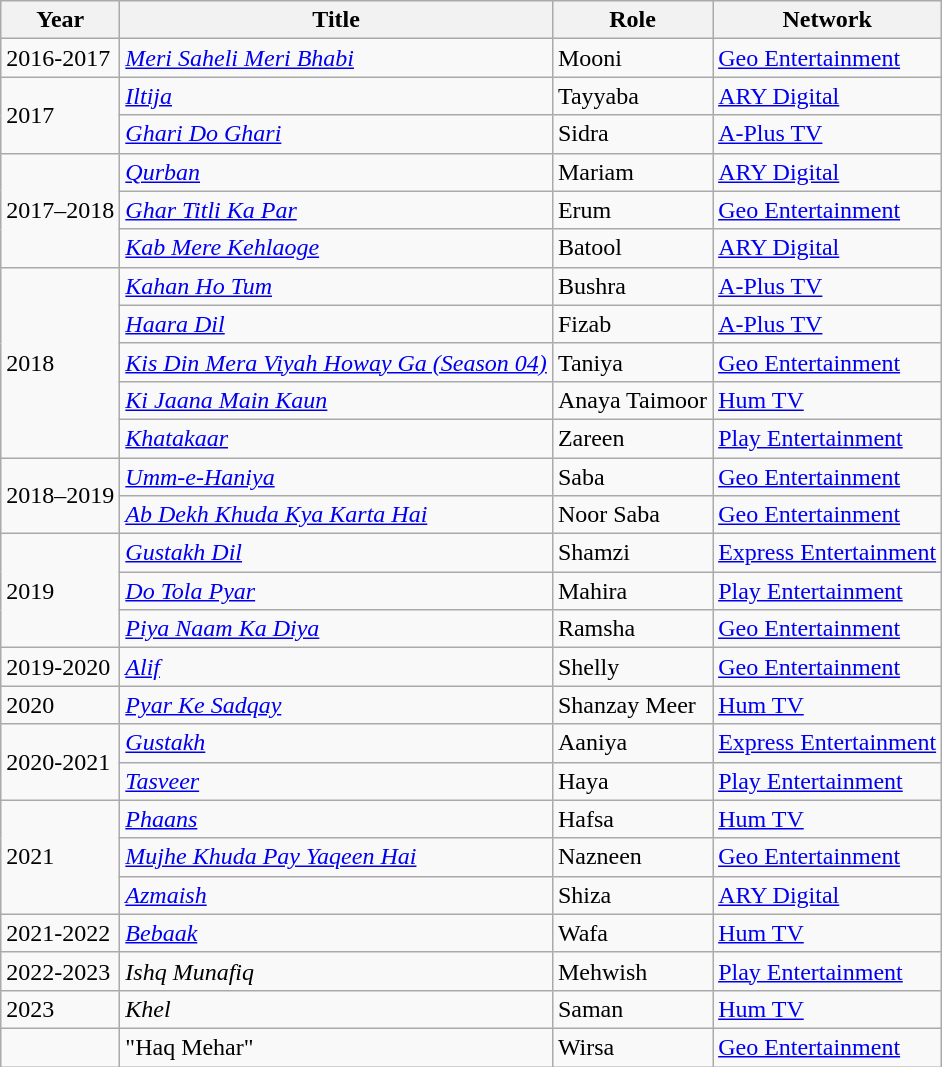<table class="wikitable sortable plainrowheaders">
<tr style="text-align:center;">
<th scope="col">Year</th>
<th scope="col">Title</th>
<th scope="col">Role</th>
<th scope="col">Network</th>
</tr>
<tr>
<td>2016-2017</td>
<td><em><a href='#'>Meri Saheli Meri Bhabi</a></em></td>
<td>Mooni</td>
<td><a href='#'>Geo Entertainment</a></td>
</tr>
<tr>
<td rowspan="2">2017</td>
<td><em><a href='#'>Iltija</a></em></td>
<td>Tayyaba</td>
<td><a href='#'>ARY Digital</a></td>
</tr>
<tr>
<td><em><a href='#'>Ghari Do Ghari</a></em></td>
<td>Sidra</td>
<td><a href='#'>A-Plus TV</a></td>
</tr>
<tr>
<td rowspan="3">2017–2018</td>
<td><em><a href='#'>Qurban</a></em></td>
<td>Mariam</td>
<td><a href='#'>ARY Digital</a></td>
</tr>
<tr>
<td><em><a href='#'>Ghar Titli Ka Par</a></em></td>
<td>Erum</td>
<td><a href='#'>Geo Entertainment</a></td>
</tr>
<tr>
<td><em><a href='#'>Kab Mere Kehlaoge</a></em></td>
<td>Batool</td>
<td><a href='#'>ARY Digital</a></td>
</tr>
<tr>
<td rowspan="5">2018</td>
<td><em><a href='#'>Kahan Ho Tum</a></em></td>
<td>Bushra</td>
<td><a href='#'>A-Plus TV</a></td>
</tr>
<tr>
<td><em><a href='#'>Haara Dil</a></em></td>
<td>Fizab</td>
<td><a href='#'>A-Plus TV</a></td>
</tr>
<tr>
<td><em><a href='#'>Kis Din Mera Viyah Howay Ga (Season 04)</a></em></td>
<td>Taniya</td>
<td><a href='#'>Geo Entertainment</a></td>
</tr>
<tr>
<td><em><a href='#'>Ki Jaana Main Kaun</a></em></td>
<td>Anaya Taimoor</td>
<td><a href='#'>Hum TV</a></td>
</tr>
<tr>
<td><em><a href='#'>Khatakaar</a></em></td>
<td>Zareen</td>
<td><a href='#'>Play Entertainment</a></td>
</tr>
<tr>
<td rowspan="2">2018–2019</td>
<td><em><a href='#'>Umm-e-Haniya</a></em></td>
<td>Saba</td>
<td><a href='#'>Geo Entertainment</a></td>
</tr>
<tr>
<td><em><a href='#'>Ab Dekh Khuda Kya Karta Hai</a></em></td>
<td>Noor Saba</td>
<td><a href='#'>Geo Entertainment</a></td>
</tr>
<tr>
<td rowspan="3">2019</td>
<td><em><a href='#'>Gustakh Dil</a></em></td>
<td>Shamzi</td>
<td><a href='#'>Express Entertainment</a></td>
</tr>
<tr>
<td><em><a href='#'>Do Tola Pyar</a></em></td>
<td>Mahira</td>
<td><a href='#'>Play Entertainment</a></td>
</tr>
<tr>
<td><em><a href='#'>Piya Naam Ka Diya</a></em></td>
<td>Ramsha</td>
<td><a href='#'>Geo Entertainment</a></td>
</tr>
<tr>
<td>2019-2020</td>
<td><em><a href='#'>Alif</a></em></td>
<td>Shelly</td>
<td><a href='#'>Geo Entertainment</a></td>
</tr>
<tr>
<td>2020</td>
<td><em><a href='#'>Pyar Ke Sadqay</a></em></td>
<td>Shanzay Meer</td>
<td><a href='#'>Hum TV</a></td>
</tr>
<tr>
<td rowspan="2">2020-2021</td>
<td><em><a href='#'>Gustakh</a></em></td>
<td>Aaniya</td>
<td><a href='#'>Express Entertainment</a></td>
</tr>
<tr>
<td><em><a href='#'>Tasveer</a></em></td>
<td>Haya</td>
<td><a href='#'>Play Entertainment</a></td>
</tr>
<tr>
<td rowspan="3">2021</td>
<td><em><a href='#'>Phaans</a></em></td>
<td>Hafsa</td>
<td><a href='#'>Hum TV</a></td>
</tr>
<tr>
<td><em><a href='#'>Mujhe Khuda Pay Yaqeen Hai</a></em></td>
<td>Nazneen</td>
<td><a href='#'>Geo Entertainment</a></td>
</tr>
<tr>
<td><em><a href='#'>Azmaish</a></em></td>
<td>Shiza</td>
<td><a href='#'>ARY Digital</a></td>
</tr>
<tr>
<td>2021-2022</td>
<td><em><a href='#'>Bebaak</a></em></td>
<td>Wafa</td>
<td><a href='#'>Hum TV</a></td>
</tr>
<tr>
<td>2022-2023</td>
<td><em>Ishq Munafiq</em></td>
<td>Mehwish</td>
<td><a href='#'>Play Entertainment</a></td>
</tr>
<tr>
<td>2023</td>
<td><em>Khel</em></td>
<td>Saman</td>
<td><a href='#'>Hum TV</a></td>
</tr>
<tr>
<td></td>
<td>"Haq Mehar"</td>
<td>Wirsa</td>
<td><a href='#'>Geo Entertainment</a></td>
</tr>
</table>
